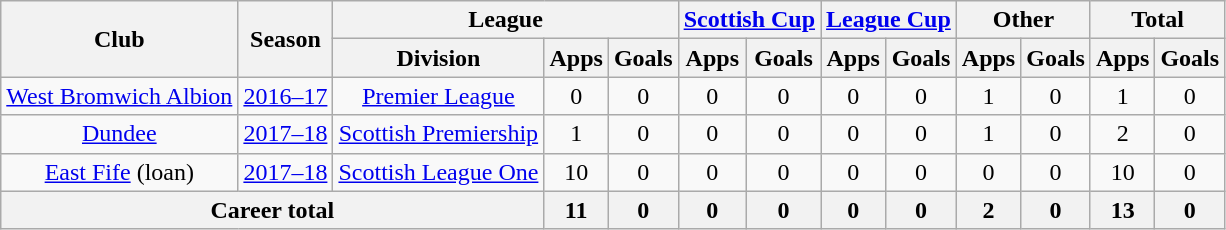<table class="wikitable" style="text-align: center">
<tr>
<th rowspan="2">Club</th>
<th rowspan="2">Season</th>
<th colspan="3">League</th>
<th colspan="2"><a href='#'>Scottish Cup</a></th>
<th colspan="2"><a href='#'>League Cup</a></th>
<th colspan="2">Other</th>
<th colspan="2">Total</th>
</tr>
<tr>
<th>Division</th>
<th>Apps</th>
<th>Goals</th>
<th>Apps</th>
<th>Goals</th>
<th>Apps</th>
<th>Goals</th>
<th>Apps</th>
<th>Goals</th>
<th>Apps</th>
<th>Goals</th>
</tr>
<tr>
<td><a href='#'>West Bromwich Albion</a></td>
<td><a href='#'>2016–17</a></td>
<td><a href='#'>Premier League</a></td>
<td>0</td>
<td>0</td>
<td>0</td>
<td>0</td>
<td>0</td>
<td>0</td>
<td>1</td>
<td>0</td>
<td>1</td>
<td>0</td>
</tr>
<tr>
<td><a href='#'>Dundee</a></td>
<td><a href='#'>2017–18</a></td>
<td><a href='#'>Scottish Premiership</a></td>
<td>1</td>
<td>0</td>
<td>0</td>
<td>0</td>
<td>0</td>
<td>0</td>
<td>1</td>
<td>0</td>
<td>2</td>
<td>0</td>
</tr>
<tr>
<td><a href='#'>East Fife</a> (loan)</td>
<td><a href='#'>2017–18</a></td>
<td><a href='#'>Scottish League One</a></td>
<td>10</td>
<td>0</td>
<td>0</td>
<td>0</td>
<td>0</td>
<td>0</td>
<td>0</td>
<td>0</td>
<td>10</td>
<td>0</td>
</tr>
<tr>
<th colspan="3">Career total</th>
<th>11</th>
<th>0</th>
<th>0</th>
<th>0</th>
<th>0</th>
<th>0</th>
<th>2</th>
<th>0</th>
<th>13</th>
<th>0</th>
</tr>
</table>
